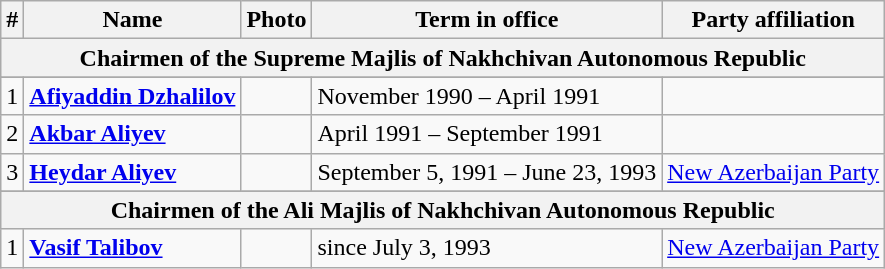<table class=wikitable align="center">
<tr>
<th>#</th>
<th>Name</th>
<th>Photo</th>
<th>Term in office</th>
<th>Party affiliation</th>
</tr>
<tr>
<th colspan=8>Chairmen of the Supreme Majlis of Nakhchivan Autonomous Republic</th>
</tr>
<tr>
</tr>
<tr>
<td>1</td>
<td><strong><a href='#'>Afiyaddin Dzhalilov</a></strong></td>
<td></td>
<td>November 1990 – April 1991</td>
<td></td>
</tr>
<tr>
<td>2</td>
<td><strong><a href='#'>Akbar Aliyev</a></strong></td>
<td></td>
<td>April 1991 – September 1991</td>
<td></td>
</tr>
<tr>
<td>3</td>
<td><strong><a href='#'>Heydar Aliyev</a></strong></td>
<td></td>
<td>September 5, 1991 – June 23, 1993</td>
<td><a href='#'>New Azerbaijan Party</a></td>
</tr>
<tr>
</tr>
<tr>
<th colspan=8>Chairmen of the Ali Majlis of Nakhchivan Autonomous Republic</th>
</tr>
<tr>
<td>1</td>
<td><strong><a href='#'>Vasif Talibov</a></strong></td>
<td></td>
<td>since July 3, 1993</td>
<td><a href='#'>New Azerbaijan Party</a></td>
</tr>
</table>
